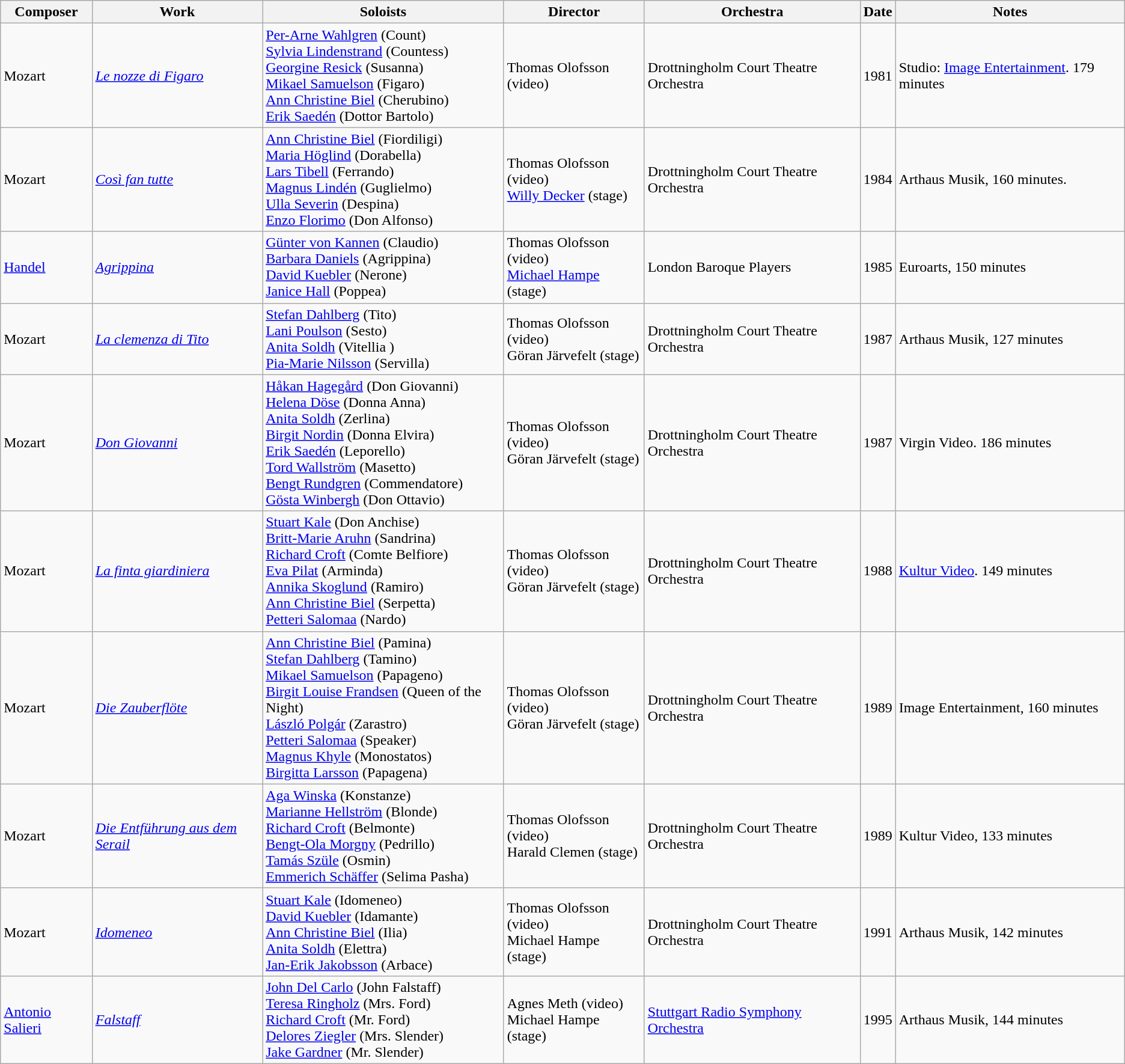<table class="wikitable sortable">
<tr>
<th>Composer</th>
<th>Work</th>
<th>Soloists</th>
<th>Director</th>
<th>Orchestra</th>
<th>Date</th>
<th>Notes</th>
</tr>
<tr>
<td>Mozart</td>
<td><em><a href='#'>Le nozze di Figaro</a></em></td>
<td><a href='#'>Per-Arne Wahlgren</a> (Count)<br><a href='#'>Sylvia Lindenstrand</a> (Countess)<br><a href='#'>Georgine Resick</a> (Susanna)<br><a href='#'>Mikael Samuelson</a> (Figaro)<br><a href='#'>Ann Christine Biel</a> (Cherubino)<br><a href='#'>Erik Saedén</a> (Dottor Bartolo)</td>
<td>Thomas Olofsson (video)<br></td>
<td>Drottningholm Court Theatre Orchestra</td>
<td>1981</td>
<td>Studio: <a href='#'>Image Entertainment</a>. 179 minutes</td>
</tr>
<tr>
<td>Mozart</td>
<td><em><a href='#'>Così fan tutte</a></em></td>
<td><a href='#'>Ann Christine Biel</a> (Fiordiligi)<br><a href='#'>Maria Höglind</a> (Dorabella)<br><a href='#'>Lars Tibell</a> (Ferrando)<br><a href='#'>Magnus Lindén</a> (Guglielmo)<br><a href='#'>Ulla Severin</a> (Despina)<br><a href='#'>Enzo Florimo</a> (Don Alfonso)</td>
<td>Thomas Olofsson (video)<br><a href='#'>Willy Decker</a> (stage)</td>
<td>Drottningholm Court Theatre Orchestra</td>
<td>1984</td>
<td>Arthaus Musik, 160 minutes.</td>
</tr>
<tr>
<td><a href='#'>Handel</a></td>
<td><em><a href='#'>Agrippina</a></em></td>
<td><a href='#'>Günter von Kannen</a> (Claudio)<br><a href='#'>Barbara Daniels</a> (Agrippina)<br><a href='#'>David Kuebler</a> (Nerone)<br><a href='#'>Janice Hall</a> (Poppea)</td>
<td>Thomas Olofsson (video)<br><a href='#'>Michael Hampe</a> (stage)</td>
<td>London Baroque Players</td>
<td>1985</td>
<td>Euroarts, 150 minutes</td>
</tr>
<tr>
<td>Mozart</td>
<td><em><a href='#'>La clemenza di Tito</a></em></td>
<td><a href='#'>Stefan Dahlberg</a> (Tito)<br><a href='#'>Lani Poulson</a> (Sesto)<br><a href='#'>Anita Soldh</a> (Vitellia )<br><a href='#'>Pia-Marie Nilsson</a> (Servilla)</td>
<td>Thomas Olofsson (video)<br>Göran Järvefelt (stage)</td>
<td>Drottningholm Court Theatre Orchestra</td>
<td>1987</td>
<td>Arthaus Musik, 127 minutes</td>
</tr>
<tr>
<td>Mozart</td>
<td><em><a href='#'>Don Giovanni</a></em></td>
<td><a href='#'>Håkan Hagegård</a> (Don Giovanni)<br><a href='#'>Helena Döse</a> (Donna Anna)<br><a href='#'>Anita Soldh</a> (Zerlina)<br><a href='#'>Birgit Nordin</a> (Donna Elvira)<br><a href='#'>Erik Saedén</a> (Leporello)<br><a href='#'>Tord Wallström</a> (Masetto)<br><a href='#'>Bengt Rundgren</a> (Commendatore)<br><a href='#'>Gösta Winbergh</a> (Don Ottavio)</td>
<td>Thomas Olofsson (video)<br>Göran Järvefelt (stage)</td>
<td>Drottningholm Court Theatre Orchestra</td>
<td>1987</td>
<td>Virgin Video. 186 minutes</td>
</tr>
<tr>
<td>Mozart</td>
<td><em><a href='#'>La finta giardiniera</a></em></td>
<td><a href='#'>Stuart Kale</a> (Don Anchise)<br><a href='#'>Britt-Marie Aruhn</a> (Sandrina)<br><a href='#'>Richard Croft</a> (Comte Belfiore)<br><a href='#'>Eva Pilat</a> (Arminda)<br><a href='#'>Annika Skoglund</a> (Ramiro)<br><a href='#'>Ann Christine Biel</a> (Serpetta)<br><a href='#'>Petteri Salomaa</a> (Nardo)</td>
<td>Thomas Olofsson (video)<br>Göran Järvefelt (stage)</td>
<td>Drottningholm Court Theatre Orchestra</td>
<td>1988</td>
<td><a href='#'>Kultur Video</a>. 149 minutes</td>
</tr>
<tr>
<td>Mozart</td>
<td><em><a href='#'>Die Zauberflöte</a></em></td>
<td><a href='#'>Ann Christine Biel</a> (Pamina)<br><a href='#'>Stefan Dahlberg</a> (Tamino)<br><a href='#'>Mikael Samuelson</a> (Papageno)<br><a href='#'>Birgit Louise Frandsen</a> (Queen of the Night)<br><a href='#'>László Polgár</a> (Zarastro)<br><a href='#'>Petteri Salomaa</a> (Speaker)<br><a href='#'>Magnus Khyle</a> (Monostatos)<br><a href='#'>Birgitta Larsson</a> (Papagena)</td>
<td>Thomas Olofsson (video)<br>Göran Järvefelt (stage)</td>
<td>Drottningholm Court Theatre Orchestra</td>
<td>1989</td>
<td>Image Entertainment, 160 minutes</td>
</tr>
<tr>
<td>Mozart</td>
<td><em><a href='#'>Die Entführung aus dem Serail</a></em></td>
<td><a href='#'>Aga Winska</a> (Konstanze)<br><a href='#'>Marianne Hellström</a> (Blonde)<br><a href='#'>Richard Croft</a> (Belmonte)<br><a href='#'>Bengt-Ola Morgny</a> (Pedrillo)<br><a href='#'>Tamás Szüle</a> (Osmin)<br><a href='#'>Emmerich Schäffer</a> (Selima Pasha)</td>
<td>Thomas Olofsson (video)<br>Harald Clemen (stage)</td>
<td>Drottningholm Court Theatre Orchestra</td>
<td>1989</td>
<td>Kultur Video, 133 minutes</td>
</tr>
<tr>
<td>Mozart</td>
<td><em><a href='#'>Idomeneo</a></em></td>
<td><a href='#'>Stuart Kale</a> (Idomeneo)<br><a href='#'>David Kuebler</a> (Idamante)<br><a href='#'>Ann Christine Biel</a> (Ilia)<br><a href='#'>Anita Soldh</a> (Elettra)<br><a href='#'>Jan-Erik Jakobsson</a> (Arbace)</td>
<td>Thomas Olofsson (video)<br>Michael Hampe (stage)</td>
<td>Drottningholm Court Theatre Orchestra</td>
<td>1991</td>
<td>Arthaus Musik, 142 minutes</td>
</tr>
<tr>
<td><a href='#'>Antonio Salieri</a></td>
<td><em><a href='#'>Falstaff</a></em></td>
<td><a href='#'>John Del Carlo</a> (John Falstaff)<br><a href='#'>Teresa Ringholz</a> (Mrs. Ford)<br><a href='#'>Richard Croft</a> (Mr. Ford)<br><a href='#'>Delores Ziegler</a> (Mrs. Slender)<br><a href='#'>Jake Gardner</a> (Mr. Slender)</td>
<td>Agnes Meth (video)<br>Michael Hampe (stage)</td>
<td><a href='#'>Stuttgart Radio Symphony Orchestra</a></td>
<td>1995</td>
<td>Arthaus Musik, 144 minutes</td>
</tr>
</table>
